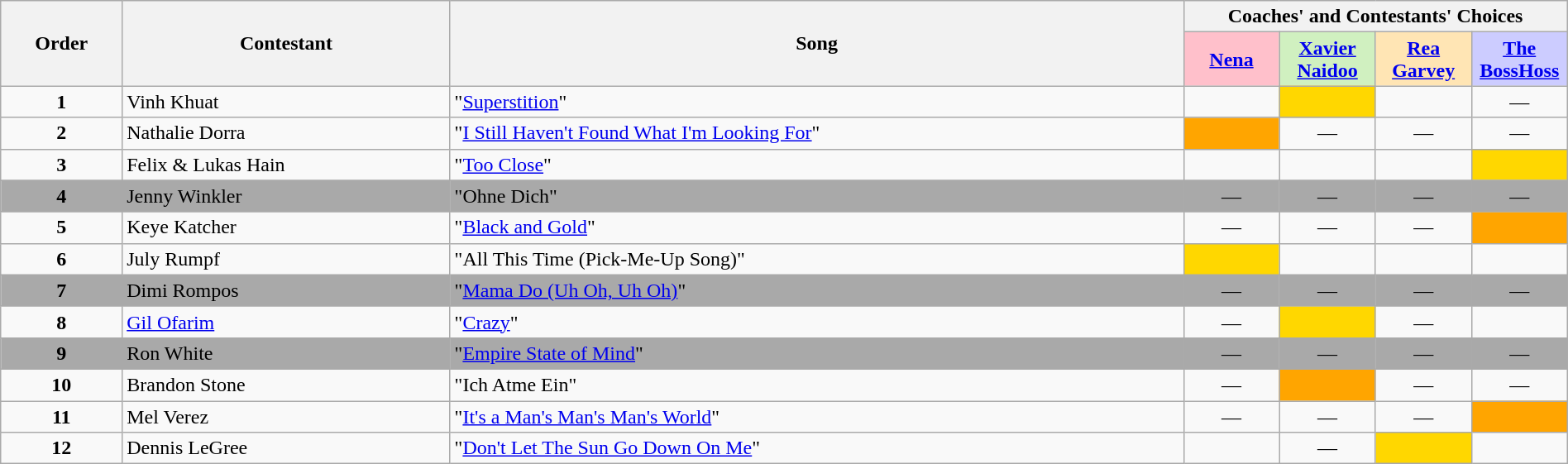<table class="wikitable" style="width:100%;">
<tr>
<th rowspan=2>Order</th>
<th rowspan=2>Contestant</th>
<th rowspan=2>Song</th>
<th colspan=4>Coaches' and Contestants' Choices</th>
</tr>
<tr>
<th style="background-color:pink" width="70"><a href='#'>Nena</a></th>
<th style="background-color:#d0f0c0" width="70"><a href='#'>Xavier Naidoo</a></th>
<th style="background-color:#ffe5b4" width="70"><a href='#'>Rea Garvey</a></th>
<th style="background-color:#ccf" width="70"><a href='#'>The BossHoss</a><br></th>
</tr>
<tr>
<td align="center"><strong>1</strong></td>
<td>Vinh Khuat</td>
<td>"<a href='#'>Superstition</a>"</td>
<td style=";text-align:center;"></td>
<td style="background:gold;text-align:center;"></td>
<td style=";text-align:center;"></td>
<td align="center">—</td>
</tr>
<tr>
<td align="center"><strong>2</strong></td>
<td>Nathalie Dorra</td>
<td>"<a href='#'>I Still Haven't Found What I'm Looking For</a>"</td>
<td style="background:orange;text-align:center;"></td>
<td align="center">—</td>
<td align="center">—</td>
<td align="center">—</td>
</tr>
<tr>
<td align="center"><strong>3</strong></td>
<td>Felix & Lukas Hain</td>
<td>"<a href='#'>Too Close</a>"</td>
<td style=";text-align:center;"></td>
<td style=";text-align:center;"></td>
<td style=";text-align:center;"></td>
<td style="background:gold;text-align:center;"></td>
</tr>
<tr bgcolor=darkgrey>
<td align="center"><strong>4</strong></td>
<td>Jenny Winkler</td>
<td>"Ohne Dich"</td>
<td align="center">—</td>
<td align="center">—</td>
<td align="center">—</td>
<td align="center">—</td>
</tr>
<tr>
<td align="center"><strong>5</strong></td>
<td>Keye Katcher</td>
<td>"<a href='#'>Black and Gold</a>"</td>
<td align="center">—</td>
<td align="center">—</td>
<td align="center">—</td>
<td style="background:orange;text-align:center;"></td>
</tr>
<tr>
<td align="center"><strong>6</strong></td>
<td>July Rumpf</td>
<td>"All This Time (Pick-Me-Up Song)"</td>
<td style="background:gold;text-align:center;"></td>
<td style=";text-align:center;"></td>
<td style=";text-align:center;"></td>
<td style=";text-align:center;"></td>
</tr>
<tr bgcolor=darkgrey>
<td align="center"><strong>7</strong></td>
<td>Dimi Rompos</td>
<td>"<a href='#'>Mama Do (Uh Oh, Uh Oh)</a>"</td>
<td align="center">—</td>
<td align="center">—</td>
<td align="center">—</td>
<td align="center">—</td>
</tr>
<tr>
<td align="center"><strong>8</strong></td>
<td><a href='#'>Gil Ofarim</a></td>
<td>"<a href='#'>Crazy</a>"</td>
<td align="center">—</td>
<td style="background:gold;text-align:center;"></td>
<td align="center">—</td>
<td style=";text-align:center;"></td>
</tr>
<tr bgcolor=darkgrey>
<td align="center"><strong>9</strong></td>
<td>Ron White</td>
<td>"<a href='#'>Empire State of Mind</a>"</td>
<td align="center">—</td>
<td align="center">—</td>
<td align="center">—</td>
<td align="center">—</td>
</tr>
<tr>
<td align="center"><strong>10</strong></td>
<td>Brandon Stone</td>
<td>"Ich Atme Ein"</td>
<td align="center">—</td>
<td style="background:orange;text-align:center;"></td>
<td align="center">—</td>
<td align="center">—</td>
</tr>
<tr>
<td align="center"><strong>11</strong></td>
<td>Mel Verez</td>
<td>"<a href='#'>It's a Man's Man's Man's World</a>"</td>
<td align="center">—</td>
<td align="center">—</td>
<td align="center">—</td>
<td style="background:orange;text-align:center;"></td>
</tr>
<tr>
<td align="center"><strong>12</strong></td>
<td>Dennis LeGree</td>
<td>"<a href='#'>Don't Let The Sun Go Down On Me</a>"</td>
<td style=";text-align:center;"></td>
<td align="center">—</td>
<td style="background:gold;text-align:center;"></td>
<td style=";text-align:center;"></td>
</tr>
</table>
